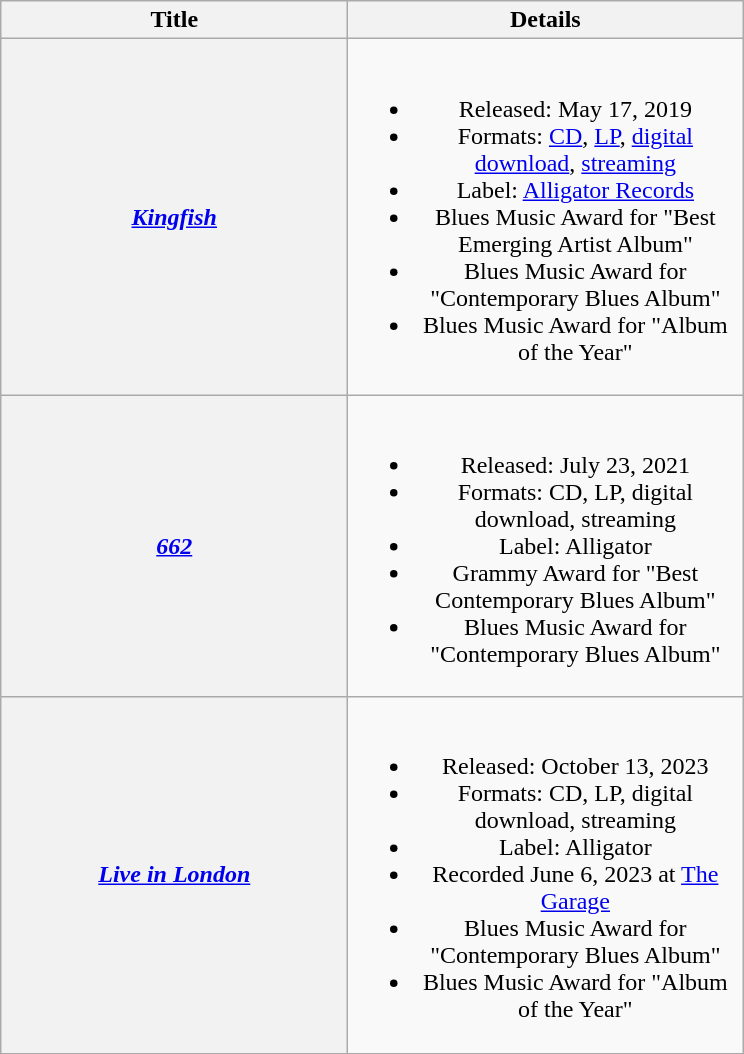<table class="wikitable plainrowheaders" style="text-align:center;">
<tr>
<th scope="col" style="width:14em;">Title</th>
<th scope="col" style="width:16em;">Details</th>
</tr>
<tr>
<th scope="row"><em><a href='#'>Kingfish</a></em></th>
<td><br><ul><li>Released: May 17, 2019</li><li>Formats: <a href='#'>CD</a>, <a href='#'>LP</a>, <a href='#'>digital download</a>, <a href='#'>streaming</a></li><li>Label: <a href='#'>Alligator Records</a></li><li>Blues Music Award for "Best Emerging Artist Album"</li><li>Blues Music Award for "Contemporary Blues Album"</li><li>Blues Music Award for "Album of the Year"</li></ul></td>
</tr>
<tr>
<th scope="row"><em><a href='#'>662</a></em></th>
<td><br><ul><li>Released: July 23, 2021</li><li>Formats: CD, LP, digital download, streaming</li><li>Label: Alligator</li><li>Grammy Award for "Best Contemporary Blues Album"</li><li>Blues Music Award for "Contemporary Blues Album"</li></ul></td>
</tr>
<tr>
<th scope="row"><em><a href='#'>Live in London</a></em></th>
<td><br><ul><li>Released: October 13, 2023</li><li>Formats: CD, LP, digital download, streaming</li><li>Label: Alligator</li><li>Recorded June 6, 2023 at <a href='#'>The Garage</a></li><li>Blues Music Award for "Contemporary Blues Album"</li><li>Blues Music Award for "Album of the Year"</li></ul></td>
</tr>
</table>
